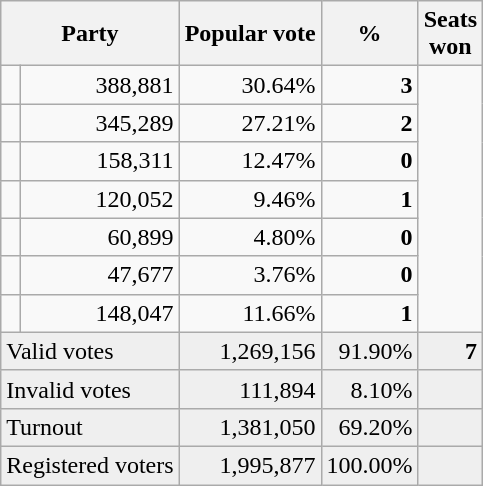<table class=wikitable style="text-align:right">
<tr>
<th colspan=2>Party</th>
<th>Popular vote</th>
<th>%</th>
<th>Seats<br>won</th>
</tr>
<tr>
<td></td>
<td>388,881</td>
<td>30.64%</td>
<td><strong>3</strong></td>
</tr>
<tr>
<td></td>
<td>345,289</td>
<td>27.21%</td>
<td><strong>2</strong></td>
</tr>
<tr>
<td></td>
<td>158,311</td>
<td>12.47%</td>
<td><strong>0</strong></td>
</tr>
<tr>
<td></td>
<td>120,052</td>
<td>9.46%</td>
<td><strong>1</strong></td>
</tr>
<tr>
<td></td>
<td>60,899</td>
<td>4.80%</td>
<td><strong>0</strong></td>
</tr>
<tr>
<td></td>
<td>47,677</td>
<td>3.76%</td>
<td><strong>0</strong></td>
</tr>
<tr>
<td></td>
<td>148,047</td>
<td>11.66%</td>
<td><strong>1</strong></td>
</tr>
<tr bgcolor=#efefef>
<td align=left colspan=2>Valid votes</td>
<td>1,269,156</td>
<td>91.90%</td>
<td><strong>7</strong></td>
</tr>
<tr bgcolor=#efefef>
<td align=left colspan=2>Invalid votes</td>
<td>111,894</td>
<td>8.10%</td>
<td></td>
</tr>
<tr bgcolor=#efefef>
<td align=left colspan=2>Turnout</td>
<td>1,381,050</td>
<td>69.20%</td>
<td></td>
</tr>
<tr bgcolor=#efefef>
<td align=left colspan=2>Registered voters</td>
<td>1,995,877</td>
<td>100.00%</td>
<td></td>
</tr>
</table>
